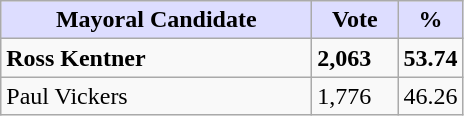<table class="wikitable">
<tr>
<th style="background:#ddf; width:200px;">Mayoral Candidate</th>
<th style="background:#ddf; width:50px;">Vote</th>
<th style="background:#ddf; width:30px;">%</th>
</tr>
<tr>
<td><strong>Ross Kentner</strong></td>
<td><strong>2,063</strong></td>
<td><strong>53.74</strong></td>
</tr>
<tr>
<td>Paul Vickers</td>
<td>1,776</td>
<td>46.26</td>
</tr>
</table>
